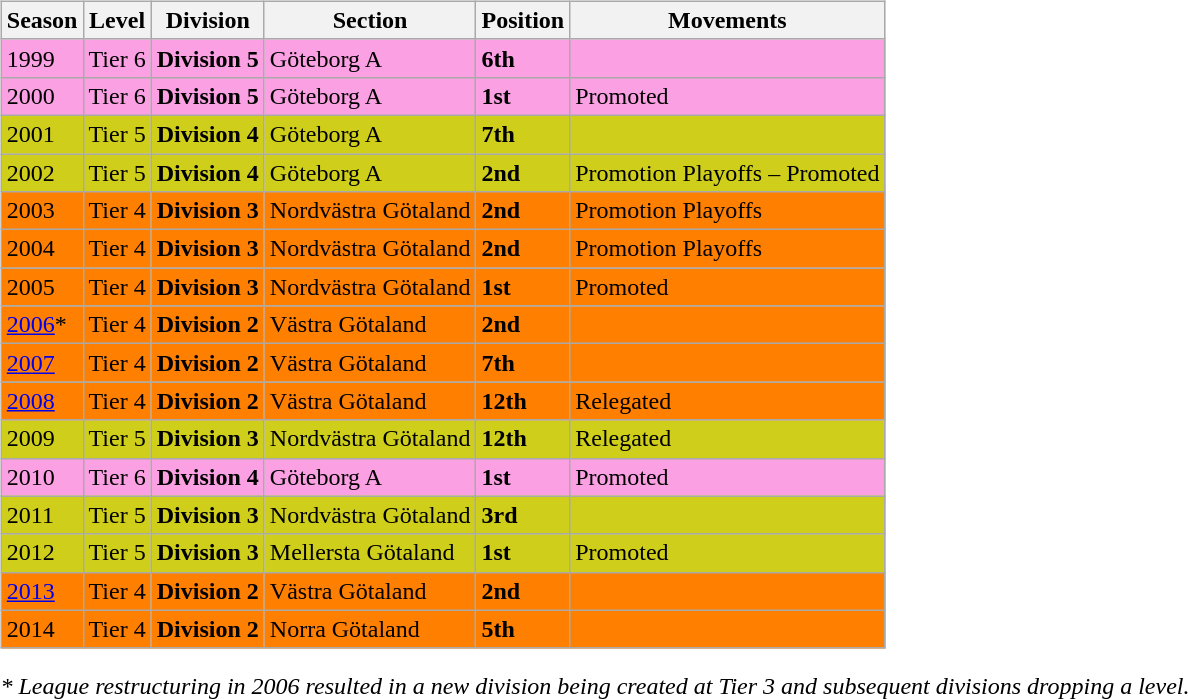<table>
<tr>
<td valign="top" width=0%><br><table class="wikitable">
<tr style="background:#f0f6fa;">
<th><strong>Season</strong></th>
<th><strong>Level</strong></th>
<th><strong>Division</strong></th>
<th><strong>Section</strong></th>
<th><strong>Position</strong></th>
<th><strong>Movements</strong></th>
</tr>
<tr>
<td style="background:#FBA0E3;">1999</td>
<td style="background:#FBA0E3;">Tier 6</td>
<td style="background:#FBA0E3;"><strong>Division 5</strong></td>
<td style="background:#FBA0E3;">Göteborg A</td>
<td style="background:#FBA0E3;"><strong>6th</strong></td>
<td style="background:#FBA0E3;"></td>
</tr>
<tr>
<td style="background:#FBA0E3;">2000</td>
<td style="background:#FBA0E3;">Tier 6</td>
<td style="background:#FBA0E3;"><strong>Division 5</strong></td>
<td style="background:#FBA0E3;">Göteborg A</td>
<td style="background:#FBA0E3;"><strong>1st</strong></td>
<td style="background:#FBA0E3;">Promoted</td>
</tr>
<tr>
<td style="background:#CECE1B;">2001</td>
<td style="background:#CECE1B;">Tier 5</td>
<td style="background:#CECE1B;"><strong>Division 4</strong></td>
<td style="background:#CECE1B;">Göteborg A</td>
<td style="background:#CECE1B;"><strong>7th</strong></td>
<td style="background:#CECE1B;"></td>
</tr>
<tr>
<td style="background:#CECE1B;">2002</td>
<td style="background:#CECE1B;">Tier 5</td>
<td style="background:#CECE1B;"><strong>Division 4</strong></td>
<td style="background:#CECE1B;">Göteborg A</td>
<td style="background:#CECE1B;"><strong>2nd</strong></td>
<td style="background:#CECE1B;">Promotion Playoffs – Promoted</td>
</tr>
<tr>
<td style="background:#FF7F00;">2003</td>
<td style="background:#FF7F00;">Tier 4</td>
<td style="background:#FF7F00;"><strong>Division 3</strong></td>
<td style="background:#FF7F00;">Nordvästra Götaland</td>
<td style="background:#FF7F00;"><strong>2nd</strong></td>
<td style="background:#FF7F00;">Promotion Playoffs</td>
</tr>
<tr>
<td style="background:#FF7F00;">2004</td>
<td style="background:#FF7F00;">Tier 4</td>
<td style="background:#FF7F00;"><strong>Division 3</strong></td>
<td style="background:#FF7F00;">Nordvästra Götaland</td>
<td style="background:#FF7F00;"><strong>2nd</strong></td>
<td style="background:#FF7F00;">Promotion Playoffs</td>
</tr>
<tr>
<td style="background:#FF7F00;">2005</td>
<td style="background:#FF7F00;">Tier 4</td>
<td style="background:#FF7F00;"><strong>Division 3</strong></td>
<td style="background:#FF7F00;">Nordvästra Götaland</td>
<td style="background:#FF7F00;"><strong>1st</strong></td>
<td style="background:#FF7F00;">Promoted</td>
</tr>
<tr>
<td style="background:#FF7F00;"><a href='#'>2006</a>*</td>
<td style="background:#FF7F00;">Tier 4</td>
<td style="background:#FF7F00;"><strong>Division 2</strong></td>
<td style="background:#FF7F00;">Västra Götaland</td>
<td style="background:#FF7F00;"><strong>2nd</strong></td>
<td style="background:#FF7F00;"></td>
</tr>
<tr>
<td style="background:#FF7F00;"><a href='#'>2007</a></td>
<td style="background:#FF7F00;">Tier 4</td>
<td style="background:#FF7F00;"><strong>Division 2</strong></td>
<td style="background:#FF7F00;">Västra Götaland</td>
<td style="background:#FF7F00;"><strong>7th</strong></td>
<td style="background:#FF7F00;"></td>
</tr>
<tr>
<td style="background:#FF7F00;"><a href='#'>2008</a></td>
<td style="background:#FF7F00;">Tier 4</td>
<td style="background:#FF7F00;"><strong>Division 2</strong></td>
<td style="background:#FF7F00;">Västra Götaland</td>
<td style="background:#FF7F00;"><strong>12th</strong></td>
<td style="background:#FF7F00;">Relegated</td>
</tr>
<tr>
<td style="background:#CECE1B;">2009</td>
<td style="background:#CECE1B;">Tier 5</td>
<td style="background:#CECE1B;"><strong>Division 3</strong></td>
<td style="background:#CECE1B;">Nordvästra Götaland</td>
<td style="background:#CECE1B;"><strong>12th</strong></td>
<td style="background:#CECE1B;">Relegated</td>
</tr>
<tr>
<td style="background:#FBA0E3;">2010</td>
<td style="background:#FBA0E3;">Tier 6</td>
<td style="background:#FBA0E3;"><strong>Division 4</strong></td>
<td style="background:#FBA0E3;">Göteborg A</td>
<td style="background:#FBA0E3;"><strong>1st</strong></td>
<td style="background:#FBA0E3;">Promoted</td>
</tr>
<tr>
<td style="background:#CECE1B;">2011</td>
<td style="background:#CECE1B;">Tier 5</td>
<td style="background:#CECE1B;"><strong>Division 3</strong></td>
<td style="background:#CECE1B;">Nordvästra Götaland</td>
<td style="background:#CECE1B;"><strong>3rd</strong></td>
<td style="background:#CECE1B;"></td>
</tr>
<tr>
<td style="background:#CECE1B;">2012</td>
<td style="background:#CECE1B;">Tier 5</td>
<td style="background:#CECE1B;"><strong>Division 3</strong></td>
<td style="background:#CECE1B;">Mellersta Götaland</td>
<td style="background:#CECE1B;"><strong>1st</strong></td>
<td style="background:#CECE1B;">Promoted</td>
</tr>
<tr>
<td style="background:#FF7F00;"><a href='#'>2013</a></td>
<td style="background:#FF7F00;">Tier 4</td>
<td style="background:#FF7F00;"><strong>Division 2</strong></td>
<td style="background:#FF7F00;">Västra Götaland</td>
<td style="background:#FF7F00;"><strong>2nd</strong></td>
<td style="background:#FF7F00;"></td>
</tr>
<tr>
<td style="background:#FF7F00;">2014</td>
<td style="background:#FF7F00;">Tier 4</td>
<td style="background:#FF7F00;"><strong>Division 2</strong></td>
<td style="background:#FF7F00;">Norra Götaland</td>
<td style="background:#FF7F00;"><strong>5th</strong></td>
<td style="background:#FF7F00;"></td>
</tr>
</table>
<em>* League restructuring in 2006 resulted in a new division being created at Tier 3 and subsequent divisions dropping a level.</em> 

</td>
</tr>
</table>
